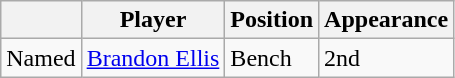<table class="wikitable">
<tr>
<th></th>
<th>Player</th>
<th>Position</th>
<th>Appearance</th>
</tr>
<tr>
<td>Named</td>
<td><a href='#'>Brandon Ellis</a></td>
<td>Bench</td>
<td>2nd</td>
</tr>
</table>
